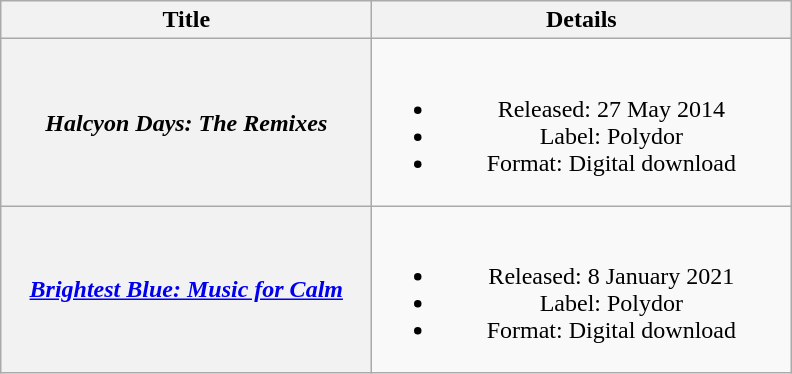<table class="wikitable plainrowheaders" style="text-align:center;">
<tr>
<th scope="col" style="width:15em;">Title</th>
<th scope="col" style="width:17em;">Details</th>
</tr>
<tr>
<th scope="row"><em>Halcyon Days: The Remixes</em></th>
<td><br><ul><li>Released: 27 May 2014</li><li>Label: Polydor</li><li>Format: Digital download</li></ul></td>
</tr>
<tr>
<th scope="row"><em><a href='#'>Brightest Blue: Music for Calm</a></em></th>
<td><br><ul><li>Released: 8 January 2021</li><li>Label: Polydor</li><li>Format: Digital download</li></ul></td>
</tr>
</table>
